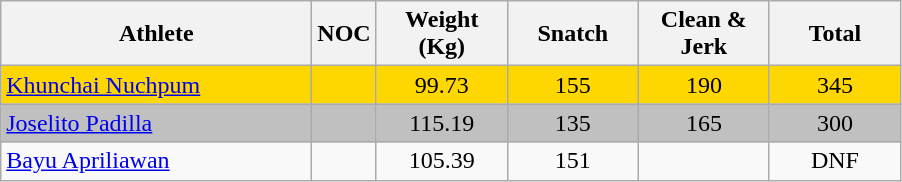<table class="wikitable" style="text-align:center">
<tr>
<th width=200>Athlete</th>
<th width=10>NOC</th>
<th width=80>Weight (Kg)</th>
<th width=80>Snatch</th>
<th width=80>Clean & Jerk</th>
<th width=80>Total</th>
</tr>
<tr bgcolor=gold>
<td align="left"><a href='#'>Khunchai Nuchpum</a></td>
<td></td>
<td>99.73</td>
<td>155</td>
<td>190</td>
<td>345</td>
</tr>
<tr bgcolor=silver>
<td align="left"><a href='#'>Joselito Padilla</a></td>
<td></td>
<td>115.19</td>
<td>135</td>
<td>165</td>
<td>300</td>
</tr>
<tr>
<td align="left"><a href='#'>Bayu Apriliawan</a></td>
<td></td>
<td>105.39</td>
<td>151</td>
<td></td>
<td>DNF</td>
</tr>
</table>
